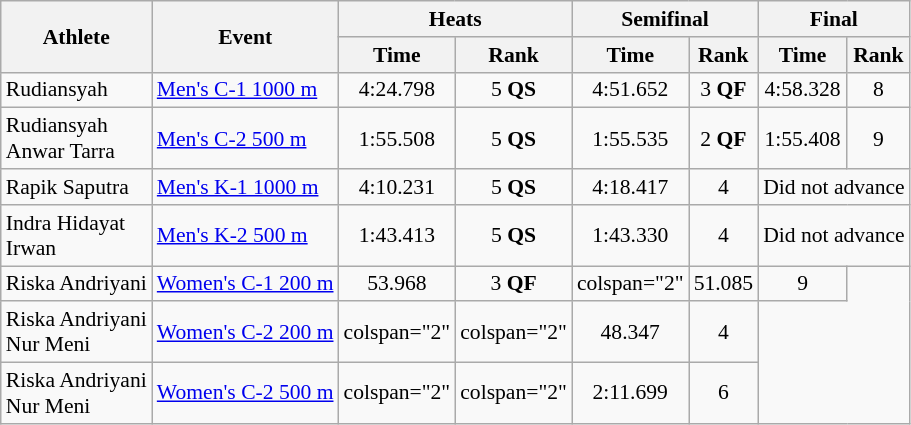<table class=wikitable style="text-align:center; font-size:90%">
<tr>
<th rowspan="2">Athlete</th>
<th rowspan="2">Event</th>
<th colspan="2">Heats</th>
<th colspan="2">Semifinal</th>
<th colspan="2">Final</th>
</tr>
<tr>
<th>Time</th>
<th>Rank</th>
<th>Time</th>
<th>Rank</th>
<th>Time</th>
<th>Rank</th>
</tr>
<tr>
<td align="left">Rudiansyah</td>
<td align="left"><a href='#'>Men's C-1 1000 m</a></td>
<td>4:24.798</td>
<td>5 <strong>QS</strong></td>
<td>4:51.652</td>
<td>3 <strong>QF</strong></td>
<td>4:58.328</td>
<td>8</td>
</tr>
<tr>
<td align="left">Rudiansyah<br>Anwar Tarra</td>
<td align="left"><a href='#'>Men's C-2 500 m</a></td>
<td>1:55.508</td>
<td>5 <strong>QS</strong></td>
<td>1:55.535</td>
<td>2 <strong>QF</strong></td>
<td>1:55.408</td>
<td>9</td>
</tr>
<tr>
<td align="left">Rapik Saputra</td>
<td align="left"><a href='#'>Men's K-1 1000 m</a></td>
<td>4:10.231</td>
<td>5 <strong>QS</strong></td>
<td>4:18.417</td>
<td>4</td>
<td colspan="2">Did not advance</td>
</tr>
<tr>
<td align="left">Indra Hidayat<br>Irwan</td>
<td align="left"><a href='#'>Men's K-2 500 m</a></td>
<td>1:43.413</td>
<td>5 <strong>QS</strong></td>
<td>1:43.330</td>
<td>4</td>
<td colspan="2">Did not advance</td>
</tr>
<tr>
<td align="left">Riska Andriyani</td>
<td align="left"><a href='#'>Women's C-1 200 m</a></td>
<td>53.968</td>
<td>3 <strong>QF</strong></td>
<td>colspan="2"  </td>
<td>51.085</td>
<td>9</td>
</tr>
<tr>
<td align="left">Riska Andriyani<br>Nur Meni</td>
<td align="left"><a href='#'>Women's C-2 200 m</a></td>
<td>colspan="2"  </td>
<td>colspan="2"  </td>
<td>48.347</td>
<td>4</td>
</tr>
<tr>
<td align="left">Riska Andriyani<br>Nur Meni</td>
<td align="left"><a href='#'>Women's C-2 500 m</a></td>
<td>colspan="2"  </td>
<td>colspan="2"  </td>
<td>2:11.699</td>
<td>6</td>
</tr>
</table>
